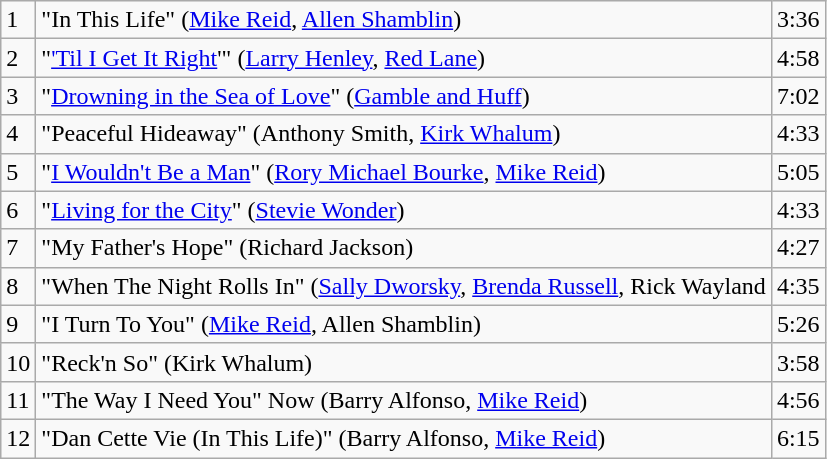<table class="wikitable">
<tr>
<td>1</td>
<td>"In This Life" (<a href='#'>Mike Reid</a>, <a href='#'>Allen Shamblin</a>)</td>
<td>3:36</td>
</tr>
<tr>
<td>2</td>
<td>"<a href='#'>'Til I Get It Right</a>'" (<a href='#'>Larry Henley</a>, <a href='#'>Red Lane</a>)</td>
<td>4:58</td>
</tr>
<tr>
<td>3</td>
<td>"<a href='#'>Drowning in the Sea of Love</a>" (<a href='#'>Gamble and Huff</a>)</td>
<td>7:02</td>
</tr>
<tr>
<td>4</td>
<td>"Peaceful Hideaway" (Anthony Smith, <a href='#'>Kirk Whalum</a>)</td>
<td>4:33</td>
</tr>
<tr>
<td>5</td>
<td>"<a href='#'>I Wouldn't Be a Man</a>" (<a href='#'>Rory Michael Bourke</a>, <a href='#'>Mike Reid</a>)</td>
<td>5:05</td>
</tr>
<tr>
<td>6</td>
<td>"<a href='#'>Living for the City</a>" (<a href='#'>Stevie Wonder</a>)</td>
<td>4:33</td>
</tr>
<tr>
<td>7</td>
<td>"My Father's Hope" (Richard Jackson)</td>
<td>4:27</td>
</tr>
<tr>
<td>8</td>
<td>"When The Night Rolls In" (<a href='#'>Sally Dworsky</a>, <a href='#'>Brenda Russell</a>, Rick Wayland</td>
<td>4:35</td>
</tr>
<tr>
<td>9</td>
<td>"I Turn To You" (<a href='#'>Mike Reid</a>, Allen Shamblin)</td>
<td>5:26</td>
</tr>
<tr>
<td>10</td>
<td>"Reck'n So" (Kirk Whalum)</td>
<td>3:58</td>
</tr>
<tr>
<td>11</td>
<td>"The Way I Need You" Now (Barry Alfonso, <a href='#'>Mike Reid</a>)</td>
<td>4:56</td>
</tr>
<tr>
<td>12</td>
<td>"Dan Cette Vie (In This Life)" (Barry Alfonso, <a href='#'>Mike Reid</a>)</td>
<td>6:15</td>
</tr>
</table>
